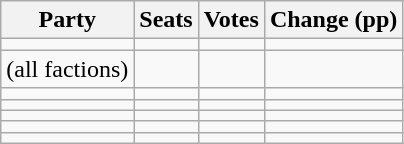<table class="wikitable" style="text-align:right;">
<tr>
<th>Party</th>
<th>Seats</th>
<th>Votes</th>
<th colspan="3">Change (pp)</th>
</tr>
<tr>
<td style="text-align:left;"></td>
<td></td>
<td></td>
<td></td>
</tr>
<tr>
<td style="text-align:left;"> (all factions)</td>
<td></td>
<td></td>
<td></td>
</tr>
<tr>
<td style="text-align:left;"></td>
<td></td>
<td></td>
<td></td>
</tr>
<tr>
<td style="text-align:left;"></td>
<td></td>
<td></td>
<td></td>
</tr>
<tr>
<td style="text-align:left;"></td>
<td></td>
<td></td>
<td></td>
</tr>
<tr>
<td style="text-align:left;"></td>
<td></td>
<td></td>
<td></td>
</tr>
<tr>
<td style="text-align:left;"></td>
<td></td>
<td></td>
<td></td>
</tr>
</table>
